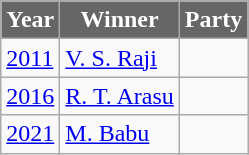<table class="wikitable">
<tr>
<th style="background-color:#666666; color:white">Year</th>
<th style="background-color:#666666; color:white">Winner</th>
<th style="background-color:#666666; color:white" colspan="2">Party</th>
</tr>
<tr>
<td><a href='#'>2011</a></td>
<td><a href='#'>V. S. Raji</a></td>
<td></td>
</tr>
<tr>
<td><a href='#'>2016</a></td>
<td><a href='#'>R. T. Arasu</a></td>
<td></td>
</tr>
<tr>
<td><a href='#'>2021</a></td>
<td><a href='#'>M. Babu</a></td>
<td></td>
</tr>
</table>
